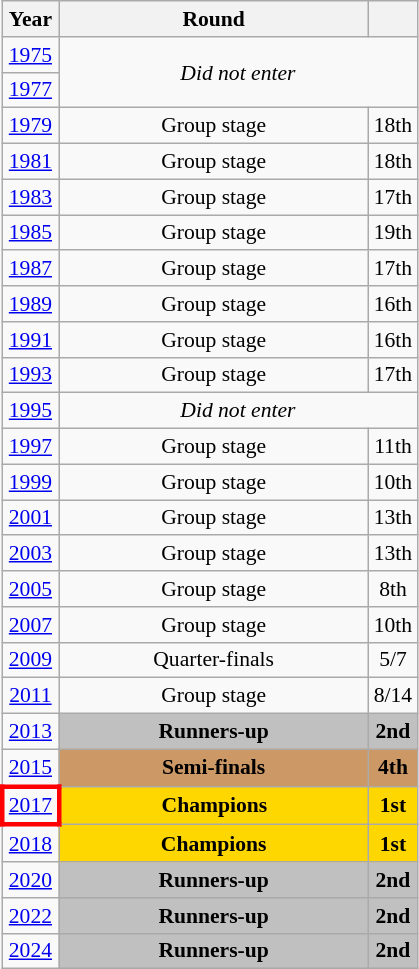<table class="wikitable" style="text-align: center; font-size:90%">
<tr>
<th>Year</th>
<th style="width:200px">Round</th>
<th></th>
</tr>
<tr>
<td><a href='#'>1975</a></td>
<td colspan="2" rowspan="2"><em>Did not enter</em></td>
</tr>
<tr>
<td><a href='#'>1977</a></td>
</tr>
<tr>
<td><a href='#'>1979</a></td>
<td>Group stage</td>
<td>18th</td>
</tr>
<tr>
<td><a href='#'>1981</a></td>
<td>Group stage</td>
<td>18th</td>
</tr>
<tr>
<td><a href='#'>1983</a></td>
<td>Group stage</td>
<td>17th</td>
</tr>
<tr>
<td><a href='#'>1985</a></td>
<td>Group stage</td>
<td>19th</td>
</tr>
<tr>
<td><a href='#'>1987</a></td>
<td>Group stage</td>
<td>17th</td>
</tr>
<tr>
<td><a href='#'>1989</a></td>
<td>Group stage</td>
<td>16th</td>
</tr>
<tr>
<td><a href='#'>1991</a></td>
<td>Group stage</td>
<td>16th</td>
</tr>
<tr>
<td><a href='#'>1993</a></td>
<td>Group stage</td>
<td>17th</td>
</tr>
<tr>
<td><a href='#'>1995</a></td>
<td colspan="2"><em>Did not enter</em></td>
</tr>
<tr>
<td><a href='#'>1997</a></td>
<td>Group stage</td>
<td>11th</td>
</tr>
<tr>
<td><a href='#'>1999</a></td>
<td>Group stage</td>
<td>10th</td>
</tr>
<tr>
<td><a href='#'>2001</a></td>
<td>Group stage</td>
<td>13th</td>
</tr>
<tr>
<td><a href='#'>2003</a></td>
<td>Group stage</td>
<td>13th</td>
</tr>
<tr>
<td><a href='#'>2005</a></td>
<td>Group stage</td>
<td>8th</td>
</tr>
<tr>
<td><a href='#'>2007</a></td>
<td>Group stage</td>
<td>10th</td>
</tr>
<tr>
<td><a href='#'>2009</a></td>
<td>Quarter-finals</td>
<td>5/7</td>
</tr>
<tr>
<td><a href='#'>2011</a></td>
<td>Group stage</td>
<td>8/14</td>
</tr>
<tr>
<td><a href='#'>2013</a></td>
<td bgcolor=Silver><strong>Runners-up</strong></td>
<td bgcolor=Silver><strong>2nd</strong></td>
</tr>
<tr>
<td><a href='#'>2015</a></td>
<td bgcolor="cc9966"><strong>Semi-finals</strong></td>
<td bgcolor="cc9966"><strong>4th</strong></td>
</tr>
<tr>
<td style="border: 3px solid red"><a href='#'>2017</a></td>
<td bgcolor=Gold><strong>Champions</strong></td>
<td bgcolor=Gold><strong>1st</strong></td>
</tr>
<tr>
<td><a href='#'>2018</a></td>
<td bgcolor=Gold><strong>Champions</strong></td>
<td bgcolor=Gold><strong>1st</strong></td>
</tr>
<tr>
<td><a href='#'>2020</a></td>
<td bgcolor=Silver><strong>Runners-up</strong></td>
<td bgcolor=Silver><strong>2nd</strong></td>
</tr>
<tr>
<td><a href='#'>2022</a></td>
<td bgcolor=Silver><strong>Runners-up</strong></td>
<td bgcolor=Silver><strong>2nd</strong></td>
</tr>
<tr>
<td><a href='#'>2024</a></td>
<td bgcolor=Silver><strong>Runners-up</strong></td>
<td bgcolor=Silver><strong>2nd</strong></td>
</tr>
</table>
